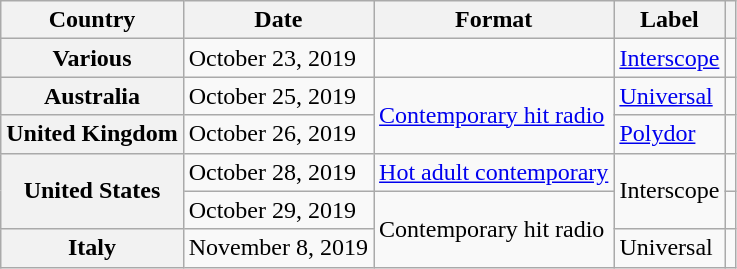<table class="wikitable plainrowheaders" border="1">
<tr>
<th scope="col">Country</th>
<th scope="col">Date</th>
<th scope="col">Format</th>
<th scope="col">Label</th>
<th scope="col"></th>
</tr>
<tr>
<th scope="row">Various</th>
<td>October 23, 2019</td>
<td></td>
<td><a href='#'>Interscope</a></td>
<td align="center"></td>
</tr>
<tr>
<th scope="row">Australia</th>
<td>October 25, 2019</td>
<td rowspan="2"><a href='#'>Contemporary hit radio</a></td>
<td><a href='#'>Universal</a></td>
<td align="center"></td>
</tr>
<tr>
<th scope="row">United Kingdom</th>
<td>October 26, 2019</td>
<td><a href='#'>Polydor</a></td>
<td align="center"></td>
</tr>
<tr>
<th rowspan="2" scope="row">United States</th>
<td>October 28, 2019</td>
<td><a href='#'>Hot adult contemporary</a></td>
<td rowspan="2">Interscope</td>
<td align="center"></td>
</tr>
<tr>
<td>October 29, 2019</td>
<td rowspan="2">Contemporary hit radio</td>
<td align="center"></td>
</tr>
<tr>
<th scope="row">Italy</th>
<td>November 8, 2019</td>
<td>Universal</td>
<td align="center"></td>
</tr>
</table>
